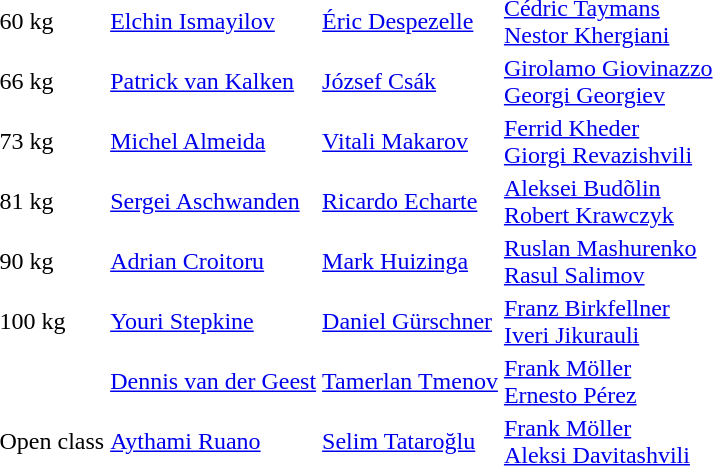<table>
<tr>
<td>60 kg</td>
<td> <a href='#'>Elchin Ismayilov</a></td>
<td> <a href='#'>Éric Despezelle</a></td>
<td> <a href='#'>Cédric Taymans</a> <br>  <a href='#'>Nestor Khergiani</a></td>
</tr>
<tr>
<td>66 kg</td>
<td> <a href='#'>Patrick van Kalken</a></td>
<td> <a href='#'>József Csák</a></td>
<td> <a href='#'>Girolamo Giovinazzo</a> <br>  <a href='#'>Georgi Georgiev</a></td>
</tr>
<tr>
<td>73 kg</td>
<td> <a href='#'>Michel Almeida</a></td>
<td> <a href='#'>Vitali Makarov</a></td>
<td> <a href='#'>Ferrid Kheder</a> <br>  <a href='#'>Giorgi Revazishvili</a></td>
</tr>
<tr>
<td>81 kg</td>
<td> <a href='#'>Sergei Aschwanden</a></td>
<td> <a href='#'>Ricardo Echarte</a></td>
<td> <a href='#'>Aleksei Budõlin</a> <br>  <a href='#'>Robert Krawczyk</a></td>
</tr>
<tr>
<td>90 kg</td>
<td> <a href='#'>Adrian Croitoru</a></td>
<td> <a href='#'>Mark Huizinga</a></td>
<td> <a href='#'>Ruslan Mashurenko</a> <br>  <a href='#'>Rasul Salimov</a></td>
</tr>
<tr>
<td>100 kg</td>
<td> <a href='#'>Youri Stepkine</a></td>
<td> <a href='#'>Daniel Gürschner</a></td>
<td> <a href='#'>Franz Birkfellner</a> <br>  <a href='#'>Iveri Jikurauli</a></td>
</tr>
<tr>
<td></td>
<td> <a href='#'>Dennis van der Geest</a></td>
<td> <a href='#'>Tamerlan Tmenov</a></td>
<td> <a href='#'>Frank Möller</a> <br>  <a href='#'>Ernesto Pérez</a></td>
</tr>
<tr>
<td>Open class</td>
<td> <a href='#'>Aythami Ruano</a></td>
<td> <a href='#'>Selim Tataroğlu</a></td>
<td> <a href='#'>Frank Möller</a> <br>  <a href='#'>Aleksi Davitashvili</a></td>
</tr>
</table>
